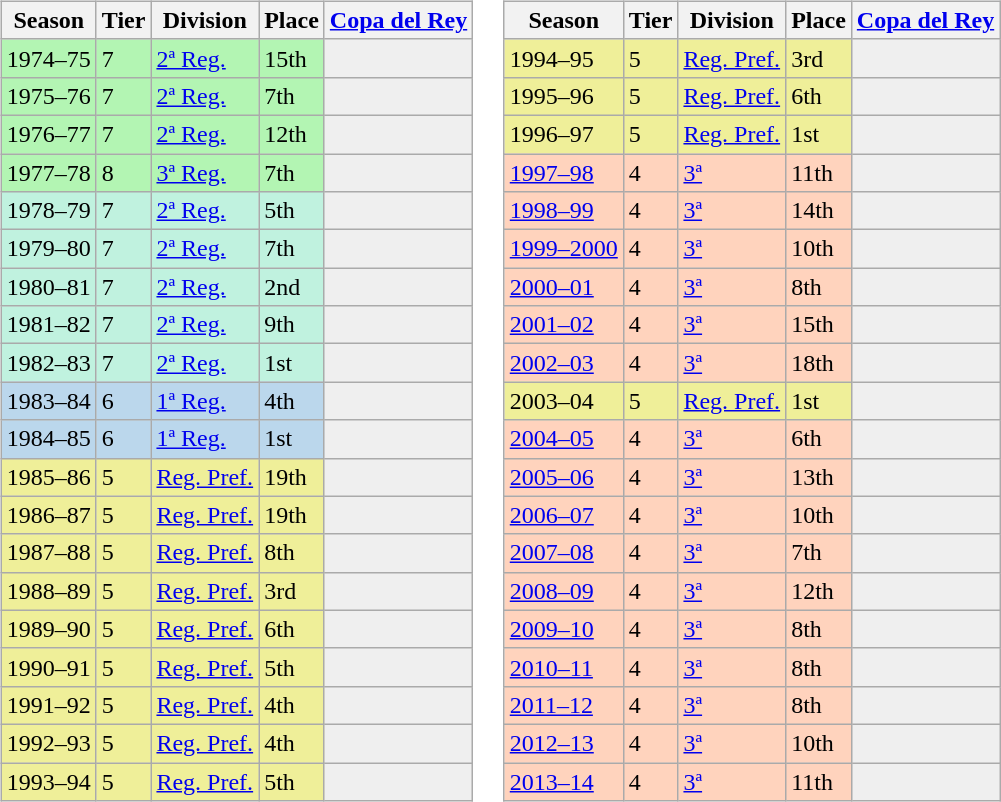<table>
<tr>
<td valign="top" width=0%><br><table class="wikitable">
<tr style="background:#f0f6fa;">
<th>Season</th>
<th>Tier</th>
<th>Division</th>
<th>Place</th>
<th><a href='#'>Copa del Rey</a></th>
</tr>
<tr>
<td style="background:#B3F5B3;">1974–75</td>
<td style="background:#B3F5B3;">7</td>
<td style="background:#B3F5B3;"><a href='#'>2ª Reg.</a></td>
<td style="background:#B3F5B3;">15th</td>
<th style="background:#efefef;"></th>
</tr>
<tr>
<td style="background:#B3F5B3;">1975–76</td>
<td style="background:#B3F5B3;">7</td>
<td style="background:#B3F5B3;"><a href='#'>2ª Reg.</a></td>
<td style="background:#B3F5B3;">7th</td>
<th style="background:#efefef;"></th>
</tr>
<tr>
<td style="background:#B3F5B3;">1976–77</td>
<td style="background:#B3F5B3;">7</td>
<td style="background:#B3F5B3;"><a href='#'>2ª Reg.</a></td>
<td style="background:#B3F5B3;">12th</td>
<th style="background:#efefef;"></th>
</tr>
<tr>
<td style="background:#B3F5B3;">1977–78</td>
<td style="background:#B3F5B3;">8</td>
<td style="background:#B3F5B3;"><a href='#'>3ª Reg.</a></td>
<td style="background:#B3F5B3;">7th</td>
<th style="background:#efefef;"></th>
</tr>
<tr>
<td style="background:#C0F2DF;">1978–79</td>
<td style="background:#C0F2DF;">7</td>
<td style="background:#C0F2DF;"><a href='#'>2ª Reg.</a></td>
<td style="background:#C0F2DF;">5th</td>
<th style="background:#efefef;"></th>
</tr>
<tr>
<td style="background:#C0F2DF;">1979–80</td>
<td style="background:#C0F2DF;">7</td>
<td style="background:#C0F2DF;"><a href='#'>2ª Reg.</a></td>
<td style="background:#C0F2DF;">7th</td>
<th style="background:#efefef;"></th>
</tr>
<tr>
<td style="background:#C0F2DF;">1980–81</td>
<td style="background:#C0F2DF;">7</td>
<td style="background:#C0F2DF;"><a href='#'>2ª Reg.</a></td>
<td style="background:#C0F2DF;">2nd</td>
<th style="background:#efefef;"></th>
</tr>
<tr>
<td style="background:#C0F2DF;">1981–82</td>
<td style="background:#C0F2DF;">7</td>
<td style="background:#C0F2DF;"><a href='#'>2ª Reg.</a></td>
<td style="background:#C0F2DF;">9th</td>
<th style="background:#efefef;"></th>
</tr>
<tr>
<td style="background:#C0F2DF;">1982–83</td>
<td style="background:#C0F2DF;">7</td>
<td style="background:#C0F2DF;"><a href='#'>2ª Reg.</a></td>
<td style="background:#C0F2DF;">1st</td>
<th style="background:#efefef;"></th>
</tr>
<tr>
<td style="background:#BBD7EC;">1983–84</td>
<td style="background:#BBD7EC;">6</td>
<td style="background:#BBD7EC;"><a href='#'>1ª Reg.</a></td>
<td style="background:#BBD7EC;">4th</td>
<th style="background:#efefef;"></th>
</tr>
<tr>
<td style="background:#BBD7EC;">1984–85</td>
<td style="background:#BBD7EC;">6</td>
<td style="background:#BBD7EC;"><a href='#'>1ª Reg.</a></td>
<td style="background:#BBD7EC;">1st</td>
<th style="background:#efefef;"></th>
</tr>
<tr>
<td style="background:#EFEF99;">1985–86</td>
<td style="background:#EFEF99;">5</td>
<td style="background:#EFEF99;"><a href='#'>Reg. Pref.</a></td>
<td style="background:#EFEF99;">19th</td>
<th style="background:#efefef;"></th>
</tr>
<tr>
<td style="background:#EFEF99;">1986–87</td>
<td style="background:#EFEF99;">5</td>
<td style="background:#EFEF99;"><a href='#'>Reg. Pref.</a></td>
<td style="background:#EFEF99;">19th</td>
<th style="background:#efefef;"></th>
</tr>
<tr>
<td style="background:#EFEF99;">1987–88</td>
<td style="background:#EFEF99;">5</td>
<td style="background:#EFEF99;"><a href='#'>Reg. Pref.</a></td>
<td style="background:#EFEF99;">8th</td>
<th style="background:#efefef;"></th>
</tr>
<tr>
<td style="background:#EFEF99;">1988–89</td>
<td style="background:#EFEF99;">5</td>
<td style="background:#EFEF99;"><a href='#'>Reg. Pref.</a></td>
<td style="background:#EFEF99;">3rd</td>
<th style="background:#efefef;"></th>
</tr>
<tr>
<td style="background:#EFEF99;">1989–90</td>
<td style="background:#EFEF99;">5</td>
<td style="background:#EFEF99;"><a href='#'>Reg. Pref.</a></td>
<td style="background:#EFEF99;">6th</td>
<th style="background:#efefef;"></th>
</tr>
<tr>
<td style="background:#EFEF99;">1990–91</td>
<td style="background:#EFEF99;">5</td>
<td style="background:#EFEF99;"><a href='#'>Reg. Pref.</a></td>
<td style="background:#EFEF99;">5th</td>
<th style="background:#efefef;"></th>
</tr>
<tr>
<td style="background:#EFEF99;">1991–92</td>
<td style="background:#EFEF99;">5</td>
<td style="background:#EFEF99;"><a href='#'>Reg. Pref.</a></td>
<td style="background:#EFEF99;">4th</td>
<th style="background:#efefef;"></th>
</tr>
<tr>
<td style="background:#EFEF99;">1992–93</td>
<td style="background:#EFEF99;">5</td>
<td style="background:#EFEF99;"><a href='#'>Reg. Pref.</a></td>
<td style="background:#EFEF99;">4th</td>
<th style="background:#efefef;"></th>
</tr>
<tr>
<td style="background:#EFEF99;">1993–94</td>
<td style="background:#EFEF99;">5</td>
<td style="background:#EFEF99;"><a href='#'>Reg. Pref.</a></td>
<td style="background:#EFEF99;">5th</td>
<th style="background:#efefef;"></th>
</tr>
</table>
</td>
<td valign="top" width=0%><br><table class="wikitable">
<tr style="background:#f0f6fa;">
<th>Season</th>
<th>Tier</th>
<th>Division</th>
<th>Place</th>
<th><a href='#'>Copa del Rey</a></th>
</tr>
<tr>
<td style="background:#EFEF99;">1994–95</td>
<td style="background:#EFEF99;">5</td>
<td style="background:#EFEF99;"><a href='#'>Reg. Pref.</a></td>
<td style="background:#EFEF99;">3rd</td>
<th style="background:#efefef;"></th>
</tr>
<tr>
<td style="background:#EFEF99;">1995–96</td>
<td style="background:#EFEF99;">5</td>
<td style="background:#EFEF99;"><a href='#'>Reg. Pref.</a></td>
<td style="background:#EFEF99;">6th</td>
<th style="background:#efefef;"></th>
</tr>
<tr>
<td style="background:#EFEF99;">1996–97</td>
<td style="background:#EFEF99;">5</td>
<td style="background:#EFEF99;"><a href='#'>Reg. Pref.</a></td>
<td style="background:#EFEF99;">1st</td>
<th style="background:#efefef;"></th>
</tr>
<tr>
<td style="background:#FFD3BD;"><a href='#'>1997–98</a></td>
<td style="background:#FFD3BD;">4</td>
<td style="background:#FFD3BD;"><a href='#'>3ª</a></td>
<td style="background:#FFD3BD;">11th</td>
<th style="background:#efefef;"></th>
</tr>
<tr>
<td style="background:#FFD3BD;"><a href='#'>1998–99</a></td>
<td style="background:#FFD3BD;">4</td>
<td style="background:#FFD3BD;"><a href='#'>3ª</a></td>
<td style="background:#FFD3BD;">14th</td>
<th style="background:#efefef;"></th>
</tr>
<tr>
<td style="background:#FFD3BD;"><a href='#'>1999–2000</a></td>
<td style="background:#FFD3BD;">4</td>
<td style="background:#FFD3BD;"><a href='#'>3ª</a></td>
<td style="background:#FFD3BD;">10th</td>
<th style="background:#efefef;"></th>
</tr>
<tr>
<td style="background:#FFD3BD;"><a href='#'>2000–01</a></td>
<td style="background:#FFD3BD;">4</td>
<td style="background:#FFD3BD;"><a href='#'>3ª</a></td>
<td style="background:#FFD3BD;">8th</td>
<th style="background:#efefef;"></th>
</tr>
<tr>
<td style="background:#FFD3BD;"><a href='#'>2001–02</a></td>
<td style="background:#FFD3BD;">4</td>
<td style="background:#FFD3BD;"><a href='#'>3ª</a></td>
<td style="background:#FFD3BD;">15th</td>
<th style="background:#efefef;"></th>
</tr>
<tr>
<td style="background:#FFD3BD;"><a href='#'>2002–03</a></td>
<td style="background:#FFD3BD;">4</td>
<td style="background:#FFD3BD;"><a href='#'>3ª</a></td>
<td style="background:#FFD3BD;">18th</td>
<th style="background:#efefef;"></th>
</tr>
<tr>
<td style="background:#EFEF99;">2003–04</td>
<td style="background:#EFEF99;">5</td>
<td style="background:#EFEF99;"><a href='#'>Reg. Pref.</a></td>
<td style="background:#EFEF99;">1st</td>
<th style="background:#efefef;"></th>
</tr>
<tr>
<td style="background:#FFD3BD;"><a href='#'>2004–05</a></td>
<td style="background:#FFD3BD;">4</td>
<td style="background:#FFD3BD;"><a href='#'>3ª</a></td>
<td style="background:#FFD3BD;">6th</td>
<th style="background:#efefef;"></th>
</tr>
<tr>
<td style="background:#FFD3BD;"><a href='#'>2005–06</a></td>
<td style="background:#FFD3BD;">4</td>
<td style="background:#FFD3BD;"><a href='#'>3ª</a></td>
<td style="background:#FFD3BD;">13th</td>
<th style="background:#efefef;"></th>
</tr>
<tr>
<td style="background:#FFD3BD;"><a href='#'>2006–07</a></td>
<td style="background:#FFD3BD;">4</td>
<td style="background:#FFD3BD;"><a href='#'>3ª</a></td>
<td style="background:#FFD3BD;">10th</td>
<th style="background:#efefef;"></th>
</tr>
<tr>
<td style="background:#FFD3BD;"><a href='#'>2007–08</a></td>
<td style="background:#FFD3BD;">4</td>
<td style="background:#FFD3BD;"><a href='#'>3ª</a></td>
<td style="background:#FFD3BD;">7th</td>
<th style="background:#efefef;"></th>
</tr>
<tr>
<td style="background:#FFD3BD;"><a href='#'>2008–09</a></td>
<td style="background:#FFD3BD;">4</td>
<td style="background:#FFD3BD;"><a href='#'>3ª</a></td>
<td style="background:#FFD3BD;">12th</td>
<td style="background:#efefef;"></td>
</tr>
<tr>
<td style="background:#FFD3BD;"><a href='#'>2009–10</a></td>
<td style="background:#FFD3BD;">4</td>
<td style="background:#FFD3BD;"><a href='#'>3ª</a></td>
<td style="background:#FFD3BD;">8th</td>
<td style="background:#efefef;"></td>
</tr>
<tr>
<td style="background:#FFD3BD;"><a href='#'>2010–11</a></td>
<td style="background:#FFD3BD;">4</td>
<td style="background:#FFD3BD;"><a href='#'>3ª</a></td>
<td style="background:#FFD3BD;">8th</td>
<td style="background:#efefef;"></td>
</tr>
<tr>
<td style="background:#FFD3BD;"><a href='#'>2011–12</a></td>
<td style="background:#FFD3BD;">4</td>
<td style="background:#FFD3BD;"><a href='#'>3ª</a></td>
<td style="background:#FFD3BD;">8th</td>
<th style="background:#efefef;"></th>
</tr>
<tr>
<td style="background:#FFD3BD;"><a href='#'>2012–13</a></td>
<td style="background:#FFD3BD;">4</td>
<td style="background:#FFD3BD;"><a href='#'>3ª</a></td>
<td style="background:#FFD3BD;">10th</td>
<th style="background:#efefef;"></th>
</tr>
<tr>
<td style="background:#FFD3BD;"><a href='#'>2013–14</a></td>
<td style="background:#FFD3BD;">4</td>
<td style="background:#FFD3BD;"><a href='#'>3ª</a></td>
<td style="background:#FFD3BD;">11th</td>
<td style="background:#efefef;"></td>
</tr>
</table>
</td>
</tr>
</table>
